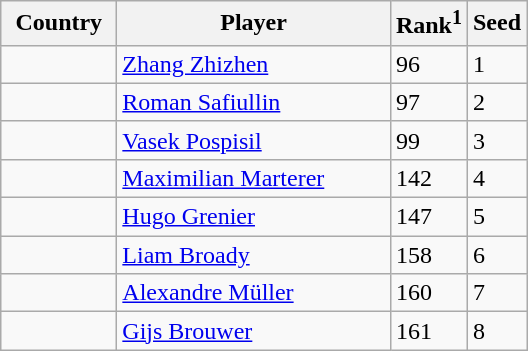<table class="sortable wikitable">
<tr>
<th width="70">Country</th>
<th width="175">Player</th>
<th>Rank<sup>1</sup></th>
<th>Seed</th>
</tr>
<tr>
<td></td>
<td><a href='#'>Zhang Zhizhen</a></td>
<td>96</td>
<td>1</td>
</tr>
<tr>
<td></td>
<td><a href='#'>Roman Safiullin</a></td>
<td>97</td>
<td>2</td>
</tr>
<tr>
<td></td>
<td><a href='#'>Vasek Pospisil</a></td>
<td>99</td>
<td>3</td>
</tr>
<tr>
<td></td>
<td><a href='#'>Maximilian Marterer</a></td>
<td>142</td>
<td>4</td>
</tr>
<tr>
<td></td>
<td><a href='#'>Hugo Grenier</a></td>
<td>147</td>
<td>5</td>
</tr>
<tr>
<td></td>
<td><a href='#'>Liam Broady</a></td>
<td>158</td>
<td>6</td>
</tr>
<tr>
<td></td>
<td><a href='#'>Alexandre Müller</a></td>
<td>160</td>
<td>7</td>
</tr>
<tr>
<td></td>
<td><a href='#'>Gijs Brouwer</a></td>
<td>161</td>
<td>8</td>
</tr>
</table>
